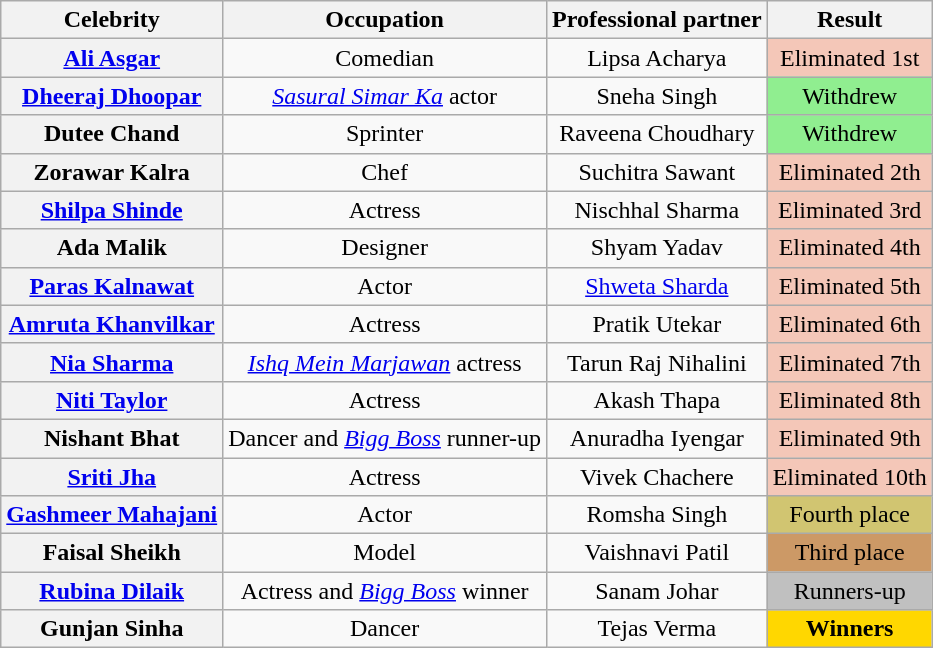<table class="wikitable" style="text-align:center;">
<tr>
<th>Celebrity</th>
<th>Occupation</th>
<th>Professional partner</th>
<th>Result</th>
</tr>
<tr>
<th><a href='#'>Ali Asgar</a></th>
<td>Comedian</td>
<td>Lipsa Acharya</td>
<td style="background:#f4c7b8">Eliminated 1st</td>
</tr>
<tr>
<th><a href='#'>Dheeraj Dhoopar</a></th>
<td><em><a href='#'>Sasural Simar Ka</a></em> actor</td>
<td>Sneha Singh</td>
<td style="background:lightgreen">Withdrew</td>
</tr>
<tr>
<th>Dutee Chand</th>
<td>Sprinter</td>
<td>Raveena Choudhary</td>
<td style="background:lightgreen">Withdrew</td>
</tr>
<tr>
<th>Zorawar Kalra</th>
<td>Chef</td>
<td>Suchitra Sawant</td>
<td style="background:#f4c7b8">Eliminated 2th</td>
</tr>
<tr>
<th><a href='#'>Shilpa Shinde</a></th>
<td>Actress</td>
<td>Nischhal Sharma</td>
<td style="background:#f4c7b8">Eliminated 3rd</td>
</tr>
<tr>
<th>Ada Malik</th>
<td>Designer</td>
<td>Shyam Yadav</td>
<td style="background:#f4c7b8">Eliminated 4th</td>
</tr>
<tr>
<th><a href='#'>Paras Kalnawat</a></th>
<td>Actor</td>
<td><a href='#'>Shweta Sharda</a></td>
<td style="background:#f4c7b8">Eliminated 5th</td>
</tr>
<tr>
<th><a href='#'>Amruta Khanvilkar</a></th>
<td>Actress</td>
<td>Pratik Utekar</td>
<td style="background:#f4c7b8">Eliminated 6th</td>
</tr>
<tr>
<th><a href='#'>Nia Sharma</a></th>
<td><em><a href='#'>Ishq Mein Marjawan</a></em> actress</td>
<td>Tarun Raj Nihalini</td>
<td style="background:#f4c7b8">Eliminated 7th</td>
</tr>
<tr>
<th><a href='#'>Niti Taylor</a></th>
<td>Actress</td>
<td>Akash Thapa</td>
<td style="background:#f4c7b8">Eliminated 8th</td>
</tr>
<tr>
<th>Nishant Bhat</th>
<td>Dancer and <em><a href='#'>Bigg Boss</a></em> runner-up</td>
<td>Anuradha Iyengar</td>
<td style="background:#f4c7b8">Eliminated 9th</td>
</tr>
<tr>
<th><a href='#'>Sriti Jha</a></th>
<td>Actress</td>
<td>Vivek Chachere</td>
<td style="background:#f4c7b8">Eliminated 10th</td>
</tr>
<tr>
<th><a href='#'>Gashmeer Mahajani</a></th>
<td>Actor</td>
<td>Romsha Singh</td>
<td style="background:#d1c571;">Fourth place</td>
</tr>
<tr>
<th>Faisal Sheikh</th>
<td>Model</td>
<td>Vaishnavi Patil</td>
<td style="background:#c96;">Third place</td>
</tr>
<tr>
<th><a href='#'>Rubina Dilaik</a></th>
<td>Actress and <em><a href='#'>Bigg Boss</a></em> winner</td>
<td>Sanam Johar</td>
<td style="background:silver;">Runners-up</td>
</tr>
<tr>
<th>Gunjan Sinha</th>
<td>Dancer</td>
<td>Tejas Verma</td>
<td bgcolor="Gold"><strong>Winners</strong></td>
</tr>
</table>
